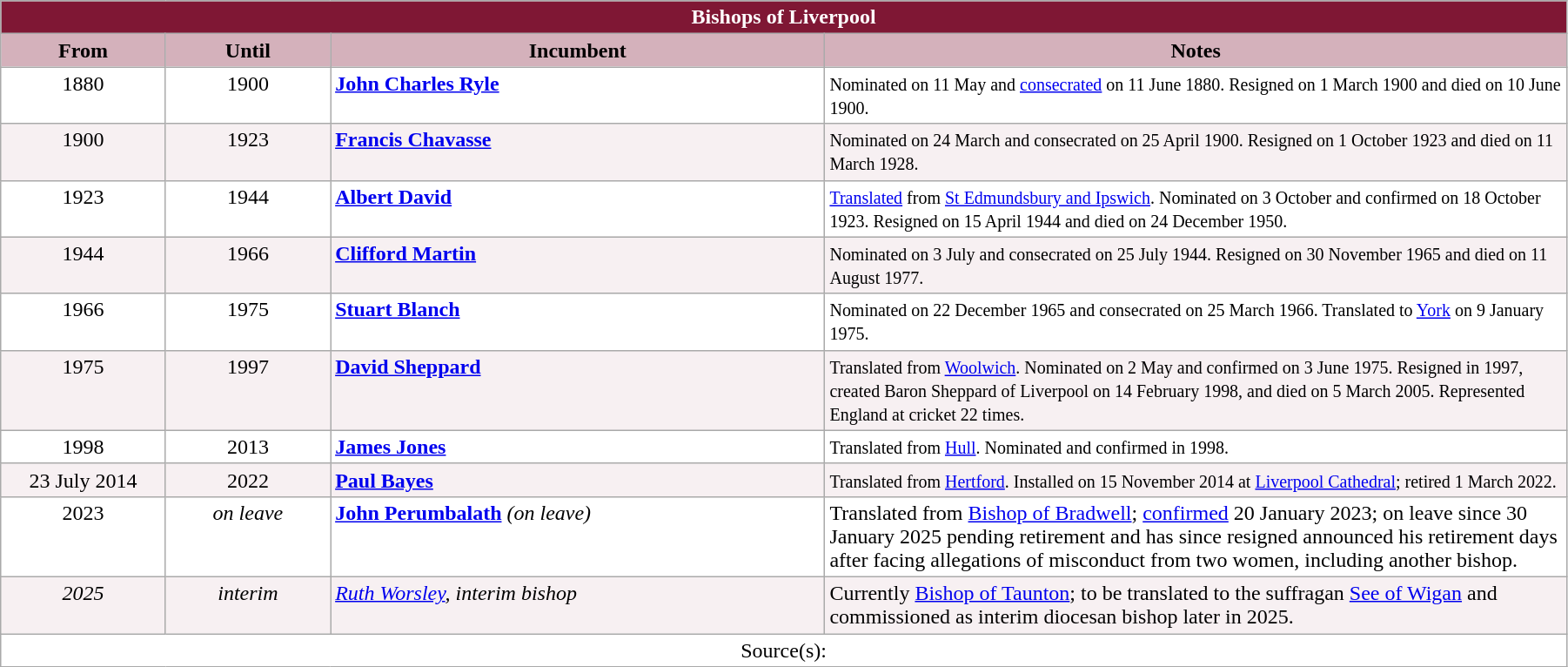<table class="wikitable" style="width:95%;" border="1" cellpadding="2">
<tr>
<th colspan="4" style="background-color: #7F1734; color: white;">Bishops of Liverpool</th>
</tr>
<tr valign=center>
<th style="background-color:#D4B1BB" width="10%">From</th>
<th style="background-color:#D4B1BB" width="10%">Until</th>
<th style="background-color:#D4B1BB" width="30%">Incumbent</th>
<th style="background-color:#D4B1BB" width="45%">Notes</th>
</tr>
<tr valign=top style="background:white;">
<td align=center>1880</td>
<td align=center>1900</td>
<td> <strong><a href='#'>John Charles Ryle</a></strong></td>
<td><small>Nominated on 11 May and <a href='#'>consecrated</a> on 11 June 1880. Resigned on 1 March 1900 and died on 10 June 1900.</small></td>
</tr>
<tr valign=top style="background:#F7F0F2;">
<td align=center>1900</td>
<td align=center>1923</td>
<td> <strong><a href='#'>Francis Chavasse</a></strong></td>
<td><small>Nominated on 24 March and consecrated on 25 April 1900. Resigned on 1 October 1923 and died on 11 March 1928.</small></td>
</tr>
<tr valign=top style="background:white;">
<td align=center>1923</td>
<td align=center>1944</td>
<td> <strong><a href='#'>Albert David</a></strong></td>
<td><small><a href='#'>Translated</a> from <a href='#'>St Edmundsbury and Ipswich</a>. Nominated on 3 October and confirmed on 18 October 1923. Resigned on 15 April 1944 and died on 24 December 1950.</small></td>
</tr>
<tr valign=top style="background:#F7F0F2;">
<td align=center>1944</td>
<td align=center>1966</td>
<td> <strong><a href='#'>Clifford Martin</a></strong></td>
<td><small>Nominated on 3 July and consecrated on 25 July 1944. Resigned on 30 November 1965 and died on 11 August 1977.</small></td>
</tr>
<tr valign=top style="background:white;">
<td align=center>1966</td>
<td align=center>1975</td>
<td> <strong><a href='#'>Stuart Blanch</a></strong></td>
<td><small>Nominated on 22 December 1965 and consecrated on 25 March 1966. Translated to <a href='#'>York</a> on 9 January 1975.</small></td>
</tr>
<tr valign=top style="background:#F7F0F2;">
<td align=center>1975</td>
<td align=center>1997</td>
<td> <strong><a href='#'>David Sheppard</a></strong></td>
<td><small>Translated from <a href='#'>Woolwich</a>. Nominated on 2 May and confirmed on 3 June 1975. Resigned in 1997, created Baron Sheppard of Liverpool on 14 February 1998, and died on 5 March 2005. Represented England at cricket 22 times.</small></td>
</tr>
<tr valign=top style="background:white;">
<td align=center>1998</td>
<td align=center>2013</td>
<td> <strong><a href='#'>James Jones</a></strong></td>
<td><small>Translated from <a href='#'>Hull</a>. Nominated and confirmed in 1998.</small></td>
</tr>
<tr valign=top style="background:#F7F0F2;">
<td align=center>23 July 2014</td>
<td align=center>2022</td>
<td> <strong><a href='#'>Paul Bayes</a></strong></td>
<td><small>Translated from <a href='#'>Hertford</a>. Installed on 15 November 2014 at <a href='#'>Liverpool Cathedral</a>; retired 1 March 2022.</small></td>
</tr>
<tr valign=top style="background:white;">
<td align=center>2023</td>
<td align=center><em>on leave</em></td>
<td> <strong><a href='#'>John Perumbalath</a></strong> <em>(on leave)</em></td>
<td>Translated from <a href='#'>Bishop of Bradwell</a>; <a href='#'>confirmed</a> 20 January 2023; on leave since 30 January 2025 pending retirement and has since resigned announced his retirement days after facing allegations of misconduct from two women, including another bishop.</td>
</tr>
<tr valign=top style="background:#F7F0F2;">
<td align=center><em>2025</em></td>
<td align=center><em>interim</em></td>
<td> <em><a href='#'>Ruth Worsley</a>, interim bishop</em></td>
<td>Currently <a href='#'>Bishop of Taunton</a>; to be translated to the suffragan <a href='#'>See of Wigan</a> and commissioned as interim diocesan bishop later in 2025.</td>
</tr>
<tr valign=top style="background:white;">
<td align=center colspan="4">Source(s):</td>
</tr>
</table>
